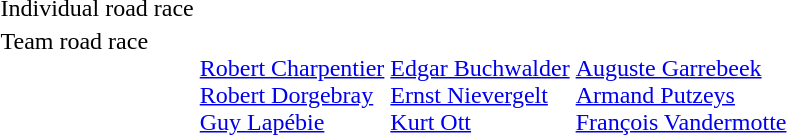<table>
<tr>
<td>Individual road race<br></td>
<td></td>
<td></td>
<td></td>
</tr>
<tr valign="top">
<td>Team road race<br></td>
<td><br><a href='#'>Robert Charpentier</a><br><a href='#'>Robert Dorgebray</a><br><a href='#'>Guy Lapébie</a></td>
<td><br><a href='#'>Edgar Buchwalder</a><br><a href='#'>Ernst Nievergelt</a><br><a href='#'>Kurt Ott</a></td>
<td><br><a href='#'>Auguste Garrebeek</a><br><a href='#'>Armand Putzeys</a><br><a href='#'>François Vandermotte</a></td>
</tr>
</table>
